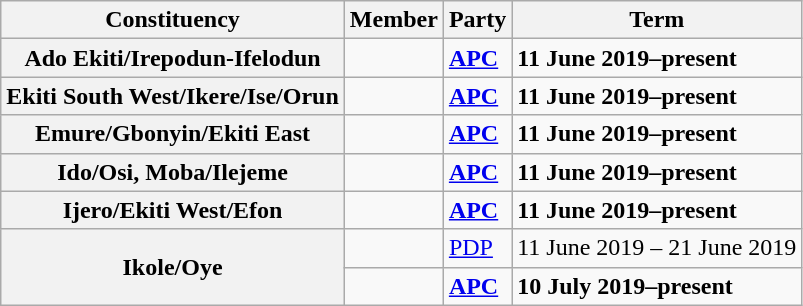<table class="wikitable">
<tr valign=bottom>
<th>Constituency</th>
<th>Member</th>
<th>Party</th>
<th>Term</th>
</tr>
<tr>
<th>Ado Ekiti/Irepodun-Ifelodun</th>
<td><strong></strong></td>
<td><strong><a href='#'>APC</a></strong></td>
<td><strong>11 June 2019–present</strong></td>
</tr>
<tr>
<th>Ekiti South West/Ikere/Ise/Orun</th>
<td><strong></strong></td>
<td><strong><a href='#'>APC</a></strong></td>
<td><strong>11 June 2019–present</strong></td>
</tr>
<tr>
<th>Emure/Gbonyin/Ekiti East</th>
<td><strong></strong></td>
<td><strong><a href='#'>APC</a></strong></td>
<td><strong>11 June 2019–present</strong></td>
</tr>
<tr>
<th>Ido/Osi, Moba/Ilejeme</th>
<td><strong></strong></td>
<td><strong><a href='#'>APC</a></strong></td>
<td><strong>11 June 2019–present</strong></td>
</tr>
<tr>
<th>Ijero/Ekiti West/Efon</th>
<td><strong></strong></td>
<td><strong><a href='#'>APC</a></strong></td>
<td><strong>11 June 2019–present</strong></td>
</tr>
<tr>
<th rowspan=2>Ikole/Oye</th>
<td style="opacity:.4;"></td>
<td><a href='#'>PDP</a></td>
<td>11 June 2019 – 21 June 2019</td>
</tr>
<tr>
<td><strong></strong></td>
<td><strong><a href='#'>APC</a></strong></td>
<td><strong>10 July 2019–present</strong></td>
</tr>
</table>
